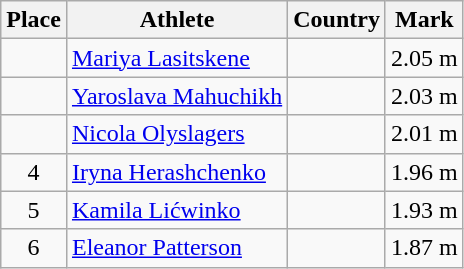<table class="wikitable">
<tr>
<th>Place</th>
<th>Athlete</th>
<th>Country</th>
<th>Mark</th>
</tr>
<tr>
<td align=center></td>
<td><a href='#'>Mariya Lasitskene</a></td>
<td></td>
<td>2.05 m</td>
</tr>
<tr>
<td align=center></td>
<td><a href='#'>Yaroslava Mahuchikh</a></td>
<td></td>
<td>2.03 m</td>
</tr>
<tr>
<td align=center></td>
<td><a href='#'>Nicola Olyslagers</a></td>
<td></td>
<td>2.01 m</td>
</tr>
<tr>
<td align=center>4</td>
<td><a href='#'>Iryna Herashchenko</a></td>
<td></td>
<td>1.96 m</td>
</tr>
<tr>
<td align=center>5</td>
<td><a href='#'>Kamila Lićwinko</a></td>
<td></td>
<td>1.93 m</td>
</tr>
<tr>
<td align=center>6</td>
<td><a href='#'>Eleanor Patterson</a></td>
<td></td>
<td>1.87 m</td>
</tr>
</table>
